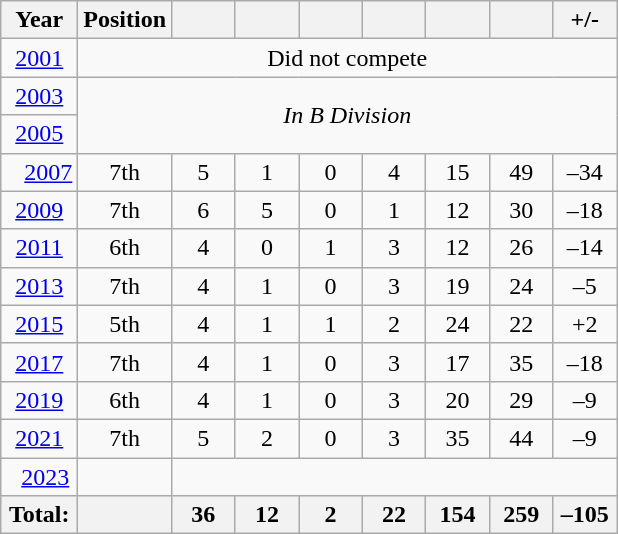<table class="wikitable" style="text-align: center">
<tr>
<th>Year</th>
<th>Position</th>
<th width=35></th>
<th width=35></th>
<th width=35></th>
<th width=35></th>
<th width=35></th>
<th width=35></th>
<th width=35>+/-</th>
</tr>
<tr>
<td> <a href='#'>2001</a></td>
<td colspan="8">Did not compete</td>
</tr>
<tr>
<td> <a href='#'>2003</a></td>
<td rowspan=2 colspan=8 style="text-align:center;"><em>In B Division</em></td>
</tr>
<tr>
<td> <a href='#'>2005</a></td>
</tr>
<tr>
<td>   <a href='#'>2007</a></td>
<td>7th</td>
<td>5</td>
<td>1</td>
<td>0</td>
<td>4</td>
<td>15</td>
<td>49</td>
<td>–34</td>
</tr>
<tr>
<td> <a href='#'>2009</a></td>
<td>7th</td>
<td>6</td>
<td>5</td>
<td>0</td>
<td>1</td>
<td>12</td>
<td>30</td>
<td>–18</td>
</tr>
<tr>
<td> <a href='#'>2011</a></td>
<td>6th</td>
<td>4</td>
<td>0</td>
<td>1</td>
<td>3</td>
<td>12</td>
<td>26</td>
<td>–14</td>
</tr>
<tr>
<td> <a href='#'>2013</a></td>
<td>7th</td>
<td>4</td>
<td>1</td>
<td>0</td>
<td>3</td>
<td>19</td>
<td>24</td>
<td>–5</td>
</tr>
<tr>
<td> <a href='#'>2015</a></td>
<td>5th</td>
<td>4</td>
<td>1</td>
<td>1</td>
<td>2</td>
<td>24</td>
<td>22</td>
<td>+2</td>
</tr>
<tr>
<td> <a href='#'>2017</a></td>
<td>7th</td>
<td>4</td>
<td>1</td>
<td>0</td>
<td>3</td>
<td>17</td>
<td>35</td>
<td>–18</td>
</tr>
<tr>
<td> <a href='#'>2019</a></td>
<td>6th</td>
<td>4</td>
<td>1</td>
<td>0</td>
<td>3</td>
<td>20</td>
<td>29</td>
<td>–9</td>
</tr>
<tr>
<td> <a href='#'>2021</a></td>
<td>7th</td>
<td>5</td>
<td>2</td>
<td>0</td>
<td>3</td>
<td>35</td>
<td>44</td>
<td>–9</td>
</tr>
<tr>
<td>  <a href='#'>2023</a></td>
<td></td>
</tr>
<tr style="font-weight: bold;">
<th>Total:</th>
<th></th>
<th>36</th>
<th>12</th>
<th>2</th>
<th>22</th>
<th>154</th>
<th>259</th>
<th>–105</th>
</tr>
</table>
